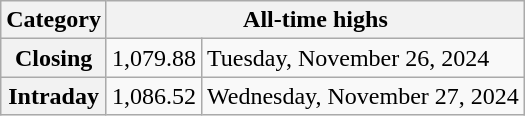<table class="wikitable">
<tr>
<th scope="col">Category</th>
<th scope="col" colspan="2">All-time highs</th>
</tr>
<tr>
<th scope="row">Closing</th>
<td>1,079.88</td>
<td>Tuesday, November 26, 2024</td>
</tr>
<tr>
<th scope="row">Intraday</th>
<td>1,086.52</td>
<td>Wednesday, November 27, 2024</td>
</tr>
</table>
